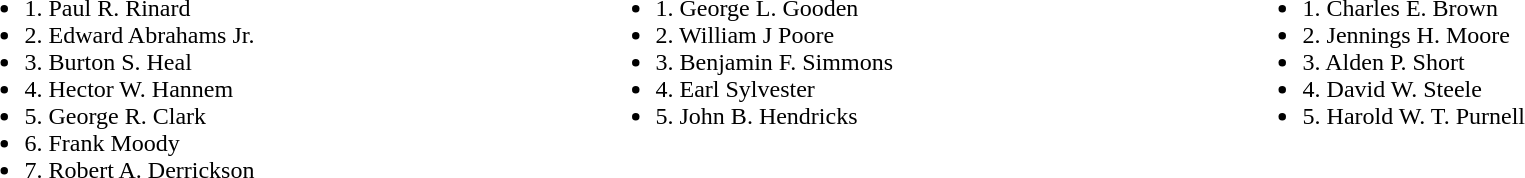<table width=100%>
<tr valign=top>
<td><br><ul><li>1. Paul R. Rinard</li><li>2. Edward Abrahams Jr.</li><li>3. Burton S. Heal</li><li>4. Hector W. Hannem</li><li>5. George R. Clark</li><li>6. Frank Moody</li><li>7. Robert A. Derrickson</li></ul></td>
<td><br><ul><li>1. George L. Gooden</li><li>2. William J Poore</li><li>3. Benjamin F. Simmons</li><li>4. Earl Sylvester</li><li>5. John B. Hendricks</li></ul></td>
<td><br><ul><li>1. Charles E. Brown</li><li>2. Jennings H. Moore</li><li>3. Alden P. Short</li><li>4. David W. Steele</li><li>5. Harold W. T. Purnell</li></ul></td>
</tr>
</table>
